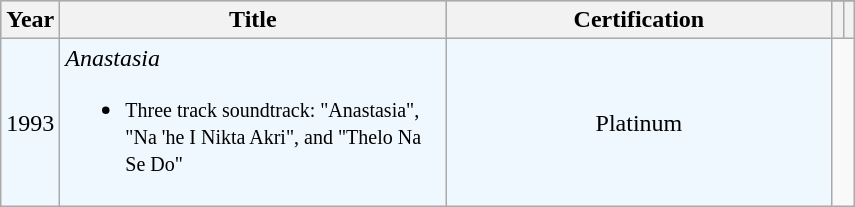<table class="wikitable"|width=100%>
<tr bgcolor="#CCCCCC">
<th width="20" rowspan="2">Year</th>
<th width="250" rowspan="2">Title</th>
<th width="250" rowspan="2">Certification</th>
</tr>
<tr>
<th></th>
<th></th>
</tr>
<tr bgcolor="#F0F8FF">
<td>1993</td>
<td><em>Anastasia</em><br><ul><li><small>Three track soundtrack: "Anastasia", "Na 'he I Nikta Akri", and "Thelo Na Se Do"</small></li></ul></td>
<td align="center">Platinum</td>
</tr>
</table>
